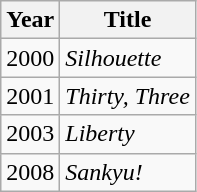<table class="wikitable">
<tr>
<th>Year</th>
<th>Title</th>
</tr>
<tr>
<td>2000</td>
<td><em>Silhouette</em></td>
</tr>
<tr>
<td>2001</td>
<td><em>Thirty, Three</em></td>
</tr>
<tr>
<td>2003</td>
<td><em>Liberty</em></td>
</tr>
<tr>
<td>2008</td>
<td><em>Sankyu!</em></td>
</tr>
</table>
